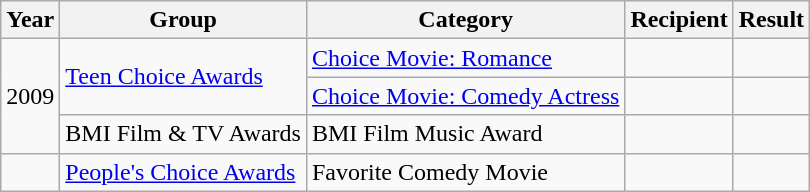<table class="wikitable sortable plainrowheaders">
<tr>
<th>Year</th>
<th>Group</th>
<th>Category</th>
<th>Recipient</th>
<th>Result</th>
</tr>
<tr>
<td rowspan="3" style="text-align:center;">2009</td>
<td rowspan="2"><a href='#'>Teen Choice Awards</a></td>
<td><a href='#'>Choice Movie: Romance</a></td>
<td></td>
<td></td>
</tr>
<tr>
<td><a href='#'>Choice Movie: Comedy Actress</a></td>
<td></td>
<td></td>
</tr>
<tr>
<td>BMI Film & TV Awards</td>
<td>BMI Film Music Award</td>
<td></td>
<td></td>
</tr>
<tr>
<td></td>
<td><a href='#'>People's Choice Awards</a></td>
<td>Favorite Comedy Movie</td>
<td></td>
<td></td>
</tr>
</table>
